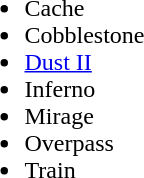<table cellspacing="10">
<tr>
<td valign="top" width="450px"><br><ul><li>Cache</li><li>Cobblestone</li><li><a href='#'>Dust II</a></li><li>Inferno</li><li>Mirage</li><li>Overpass</li><li>Train</li></ul></td>
</tr>
<tr>
</tr>
</table>
